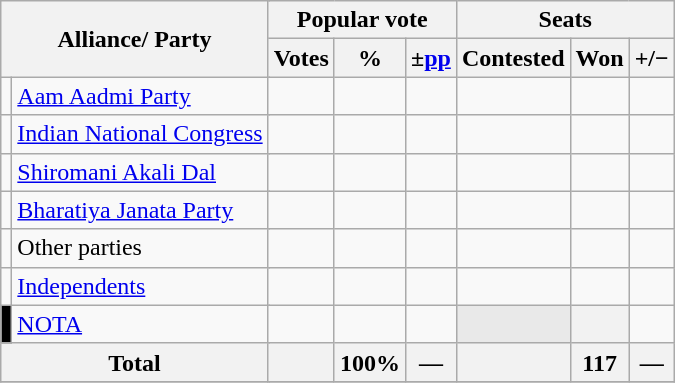<table class="wikitable sortable">
<tr>
<th colspan="4" rowspan="2">Alliance/ Party</th>
<th colspan="3">Popular vote</th>
<th colspan="3">Seats</th>
</tr>
<tr>
<th>Votes</th>
<th>%</th>
<th>±<a href='#'>pp</a></th>
<th>Contested</th>
<th>Won</th>
<th><strong>+/−</strong></th>
</tr>
<tr>
<td></td>
<td colspan="3"><a href='#'>Aam Aadmi Party</a></td>
<td></td>
<td></td>
<td></td>
<td></td>
<td></td>
<td></td>
</tr>
<tr>
<td></td>
<td colspan="3"><a href='#'>Indian National Congress</a></td>
<td></td>
<td></td>
<td></td>
<td></td>
<td></td>
<td></td>
</tr>
<tr>
<td></td>
<td colspan="3"><a href='#'>Shiromani Akali Dal</a></td>
<td></td>
<td></td>
<td></td>
<td></td>
<td></td>
<td></td>
</tr>
<tr>
<td></td>
<td colspan="3"><a href='#'>Bharatiya Janata Party</a></td>
<td></td>
<td></td>
<td></td>
<td></td>
<td></td>
<td></td>
</tr>
<tr>
<td></td>
<td colspan="3">Other parties</td>
<td></td>
<td></td>
<td></td>
<td></td>
<td></td>
<td></td>
</tr>
<tr>
<td></td>
<td colspan="3"><a href='#'>Independents</a></td>
<td></td>
<td></td>
<td></td>
<td></td>
<td></td>
<td></td>
</tr>
<tr>
<td style="background:Black; color:White"></td>
<td colspan="3"><a href='#'>NOTA</a></td>
<td></td>
<td></td>
<td></td>
<th style="background-color:#E9E9E9"></th>
<th></th>
<td></td>
</tr>
<tr>
<th colspan="4">Total</th>
<th></th>
<th>100%</th>
<th>—</th>
<th></th>
<th>117</th>
<th>—</th>
</tr>
<tr>
</tr>
</table>
